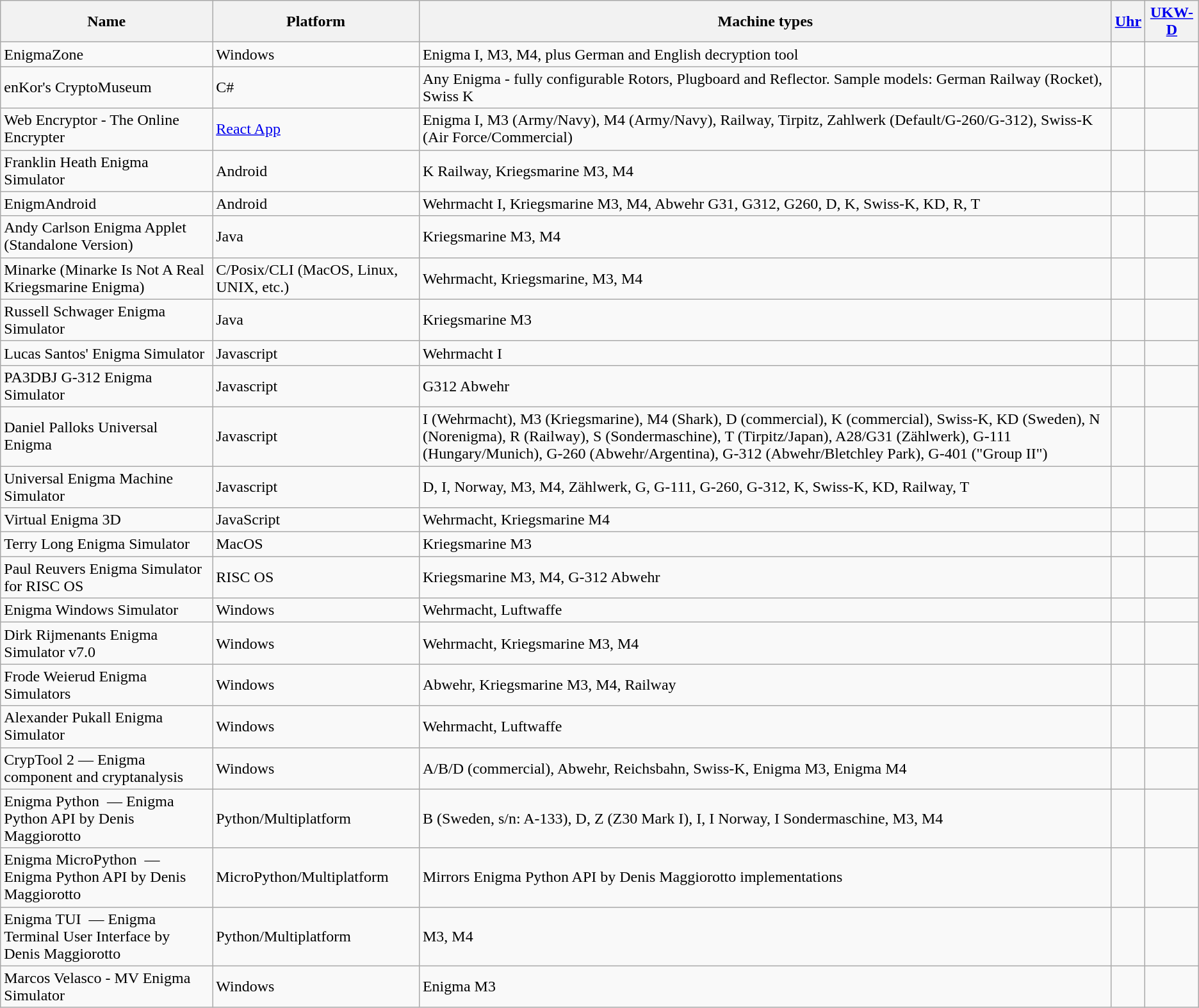<table class="wikitable sortable">
<tr>
<th>Name</th>
<th>Platform</th>
<th>Machine types</th>
<th><a href='#'>Uhr</a></th>
<th><a href='#'>UKW-D</a></th>
</tr>
<tr>
<td>EnigmaZone</td>
<td>Windows</td>
<td>Enigma I, M3, M4, plus German and English decryption tool</td>
<td></td>
<td></td>
</tr>
<tr>
<td>enKor's CryptoMuseum</td>
<td>C#</td>
<td>Any Enigma - fully configurable Rotors, Plugboard and Reflector. Sample models: German Railway (Rocket), Swiss K</td>
<td></td>
<td></td>
</tr>
<tr>
<td>Web Encryptor - The Online Encrypter</td>
<td><a href='#'>React App</a></td>
<td>Enigma I, M3 (Army/Navy), M4 (Army/Navy), Railway, Tirpitz, Zahlwerk (Default/G-260/G-312), Swiss-K (Air Force/Commercial)</td>
<td></td>
<td></td>
</tr>
<tr>
<td>Franklin Heath Enigma Simulator</td>
<td>Android</td>
<td>K Railway, Kriegsmarine M3, M4</td>
<td></td>
<td></td>
</tr>
<tr>
<td>EnigmAndroid</td>
<td>Android</td>
<td>Wehrmacht I, Kriegsmarine M3, M4, Abwehr G31, G312, G260, D, K, Swiss-K, KD, R, T</td>
<td></td>
<td></td>
</tr>
<tr>
<td>Andy Carlson Enigma Applet (Standalone Version)</td>
<td>Java</td>
<td>Kriegsmarine M3, M4</td>
<td></td>
<td></td>
</tr>
<tr>
<td>Minarke (Minarke Is Not A Real Kriegsmarine Enigma)</td>
<td>C/Posix/CLI (MacOS, Linux, UNIX, etc.)</td>
<td>Wehrmacht, Kriegsmarine, M3, M4</td>
<td></td>
<td></td>
</tr>
<tr>
<td>Russell Schwager Enigma Simulator</td>
<td>Java</td>
<td>Kriegsmarine M3</td>
<td></td>
<td></td>
</tr>
<tr>
<td>Lucas Santos' Enigma Simulator</td>
<td>Javascript</td>
<td>Wehrmacht I</td>
<td></td>
<td></td>
</tr>
<tr>
<td>PA3DBJ G-312 Enigma Simulator</td>
<td>Javascript</td>
<td>G312 Abwehr</td>
<td></td>
<td></td>
</tr>
<tr>
<td>Daniel Palloks Universal Enigma</td>
<td>Javascript</td>
<td>I (Wehrmacht), M3 (Kriegsmarine), M4 (Shark), D (commercial), K (commercial), Swiss-K, KD (Sweden), N (Norenigma), R (Railway), S (Sondermaschine), T (Tirpitz/Japan), A28/G31 (Zählwerk), G-111 (Hungary/Munich), G-260 (Abwehr/Argentina), G-312 (Abwehr/Bletchley Park), G-401 ("Group II")</td>
<td></td>
<td></td>
</tr>
<tr>
<td>Universal Enigma Machine Simulator</td>
<td>Javascript</td>
<td>D, I, Norway, M3, M4, Zählwerk, G, G-111, G-260, G-312, K, Swiss-K, KD, Railway, T</td>
<td></td>
<td></td>
</tr>
<tr>
<td>Virtual Enigma 3D</td>
<td>JavaScript</td>
<td>Wehrmacht, Kriegsmarine M4</td>
<td></td>
<td></td>
</tr>
<tr>
<td>Terry Long Enigma Simulator</td>
<td>MacOS</td>
<td>Kriegsmarine M3</td>
<td></td>
<td></td>
</tr>
<tr>
<td>Paul Reuvers Enigma Simulator for RISC OS</td>
<td>RISC OS</td>
<td>Kriegsmarine M3, M4, G-312 Abwehr</td>
<td></td>
<td></td>
</tr>
<tr>
<td>Enigma Windows Simulator</td>
<td>Windows</td>
<td>Wehrmacht, Luftwaffe</td>
<td></td>
<td></td>
</tr>
<tr>
<td>Dirk Rijmenants Enigma Simulator v7.0</td>
<td>Windows</td>
<td>Wehrmacht, Kriegsmarine M3, M4</td>
<td></td>
<td></td>
</tr>
<tr>
<td>Frode Weierud Enigma Simulators</td>
<td>Windows</td>
<td>Abwehr, Kriegsmarine M3, M4, Railway</td>
<td></td>
<td></td>
</tr>
<tr>
<td>Alexander Pukall Enigma Simulator</td>
<td>Windows</td>
<td>Wehrmacht, Luftwaffe</td>
<td></td>
<td></td>
</tr>
<tr>
<td>CrypTool 2 — Enigma component and cryptanalysis</td>
<td>Windows</td>
<td>A/B/D (commercial), Abwehr, Reichsbahn, Swiss-K, Enigma M3, Enigma M4</td>
<td></td>
<td></td>
</tr>
<tr>
<td>Enigma Python  — Enigma Python API by Denis Maggiorotto </td>
<td>Python/Multiplatform</td>
<td>B (Sweden, s/n: A-133), D, Z (Z30 Mark I), I, I Norway, I Sondermaschine, M3, M4</td>
<td></td>
<td></td>
</tr>
<tr>
<td>Enigma MicroPython  — Enigma Python API by Denis Maggiorotto </td>
<td>MicroPython/Multiplatform</td>
<td>Mirrors Enigma Python API by Denis Maggiorotto implementations</td>
<td></td>
<td></td>
</tr>
<tr>
<td>Enigma TUI  — Enigma Terminal User Interface by Denis Maggiorotto </td>
<td>Python/Multiplatform</td>
<td>M3, M4</td>
<td></td>
<td></td>
</tr>
<tr>
<td>Marcos Velasco - MV Enigma Simulator</td>
<td>Windows</td>
<td>Enigma M3</td>
<td></td>
<td></td>
</tr>
</table>
